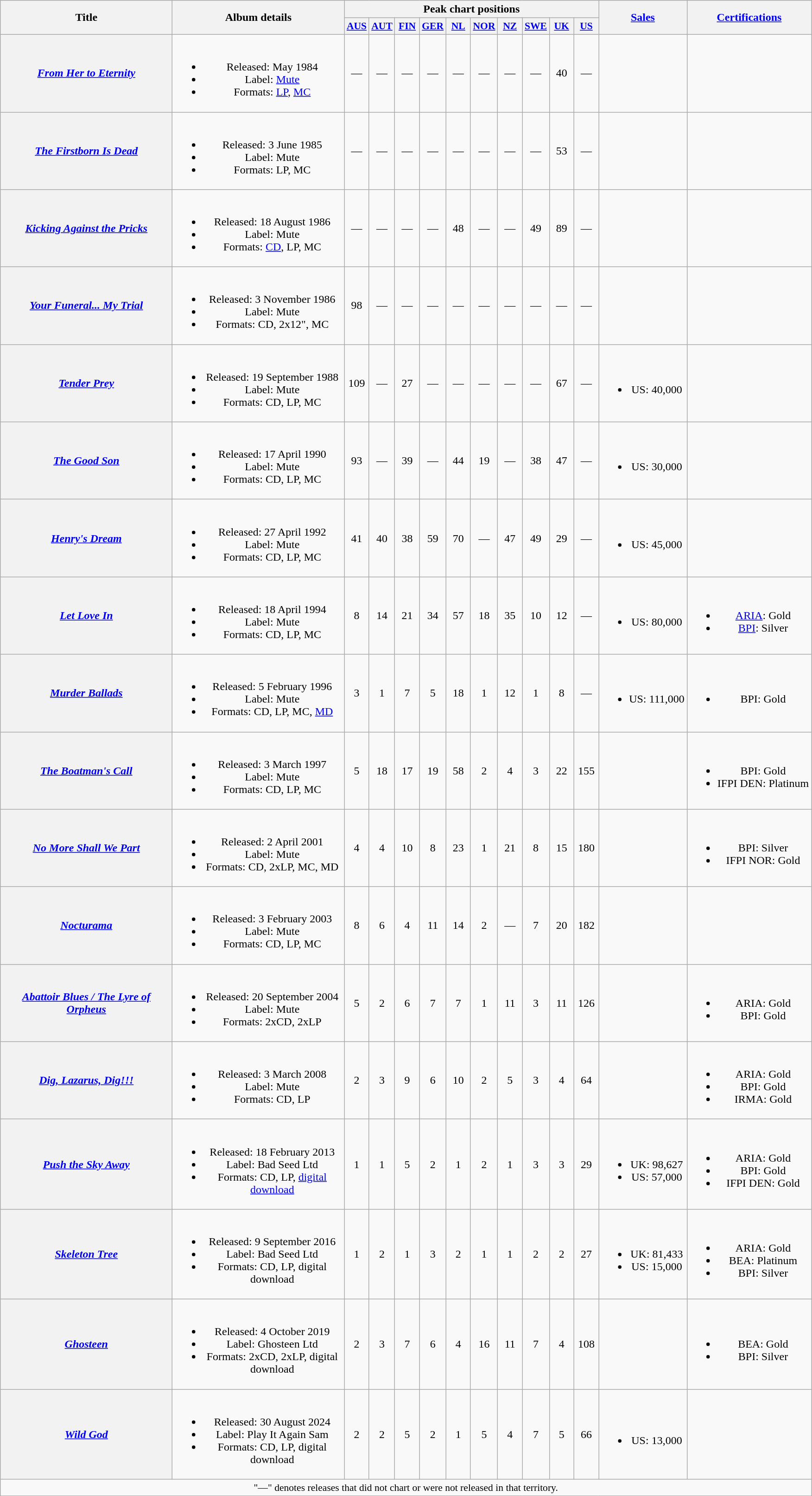<table class="wikitable plainrowheaders" style="text-align:center;">
<tr>
<th scope="col" rowspan="2" style="width:15em;">Title</th>
<th scope="col" rowspan="2" style="width:15em;">Album details</th>
<th scope="col" colspan="10">Peak chart positions</th>
<th scope="col" rowspan="2"><a href='#'>Sales</a></th>
<th scope="col" rowspan="2"><a href='#'>Certifications</a></th>
</tr>
<tr>
<th scope="col" style="width:2em;font-size:90%;"><a href='#'>AUS</a><br></th>
<th scope="col" style="width:2em;font-size:90%;"><a href='#'>AUT</a><br></th>
<th scope="col" style="width:2em;font-size:90%;"><a href='#'>FIN</a><br></th>
<th scope="col" style="width:2em;font-size:90%;"><a href='#'>GER</a><br></th>
<th scope="col" style="width:2em;font-size:90%;"><a href='#'>NL</a><br></th>
<th scope="col" style="width:2em;font-size:90%;"><a href='#'>NOR</a><br></th>
<th scope="col" style="width:2em;font-size:90%;"><a href='#'>NZ</a><br></th>
<th scope="col" style="width:2em;font-size:90%;"><a href='#'>SWE</a><br></th>
<th scope="col" style="width:2em;font-size:90%;"><a href='#'>UK</a><br></th>
<th scope="col" style="width:2em;font-size:90%;"><a href='#'>US</a><br></th>
</tr>
<tr>
<th scope="row"><em><a href='#'>From Her to Eternity</a></em></th>
<td><br><ul><li>Released: May 1984</li><li>Label: <a href='#'>Mute</a></li><li>Formats: <a href='#'>LP</a>, <a href='#'>MC</a></li></ul></td>
<td>—</td>
<td>—</td>
<td>—</td>
<td>—</td>
<td>—</td>
<td>—</td>
<td>—</td>
<td>—</td>
<td>40</td>
<td>—</td>
<td></td>
<td></td>
</tr>
<tr>
<th scope="row"><em><a href='#'>The Firstborn Is Dead</a></em></th>
<td><br><ul><li>Released: 3 June 1985</li><li>Label: Mute</li><li>Formats: LP, MC</li></ul></td>
<td>—</td>
<td>—</td>
<td>—</td>
<td>—</td>
<td>—</td>
<td>—</td>
<td>—</td>
<td>—</td>
<td>53</td>
<td>—</td>
<td></td>
<td></td>
</tr>
<tr>
<th scope="row"><em><a href='#'>Kicking Against the Pricks</a></em></th>
<td><br><ul><li>Released: 18 August 1986</li><li>Label: Mute</li><li>Formats: <a href='#'>CD</a>, LP, MC</li></ul></td>
<td>—</td>
<td>—</td>
<td>—</td>
<td>—</td>
<td>48</td>
<td>—</td>
<td>—</td>
<td>49</td>
<td>89</td>
<td>—</td>
<td></td>
<td></td>
</tr>
<tr>
<th scope="row"><em><a href='#'>Your Funeral... My Trial</a></em></th>
<td><br><ul><li>Released: 3 November 1986</li><li>Label: Mute</li><li>Formats: CD, 2x12", MC</li></ul></td>
<td>98</td>
<td>—</td>
<td>—</td>
<td>—</td>
<td>—</td>
<td>—</td>
<td>—</td>
<td>—</td>
<td>—</td>
<td>—</td>
<td></td>
<td></td>
</tr>
<tr>
<th scope="row"><em><a href='#'>Tender Prey</a></em></th>
<td><br><ul><li>Released: 19 September 1988</li><li>Label: Mute</li><li>Formats: CD, LP, MC</li></ul></td>
<td>109</td>
<td>—</td>
<td>27</td>
<td>—</td>
<td>—</td>
<td>—</td>
<td>—</td>
<td>—</td>
<td>67</td>
<td>—</td>
<td><br><ul><li>US: 40,000</li></ul></td>
<td></td>
</tr>
<tr>
<th scope="row"><em><a href='#'>The Good Son</a></em></th>
<td><br><ul><li>Released: 17 April 1990</li><li>Label: Mute</li><li>Formats: CD, LP, MC</li></ul></td>
<td>93</td>
<td>—</td>
<td>39</td>
<td>—</td>
<td>44</td>
<td>19</td>
<td>—</td>
<td>38</td>
<td>47</td>
<td>—</td>
<td><br><ul><li>US: 30,000</li></ul></td>
<td></td>
</tr>
<tr>
<th scope="row"><em><a href='#'>Henry's Dream</a></em></th>
<td><br><ul><li>Released: 27 April 1992</li><li>Label: Mute</li><li>Formats: CD, LP, MC</li></ul></td>
<td>41</td>
<td>40</td>
<td>38</td>
<td>59</td>
<td>70</td>
<td>—</td>
<td>47</td>
<td>49</td>
<td>29</td>
<td>—</td>
<td><br><ul><li>US: 45,000</li></ul></td>
<td></td>
</tr>
<tr>
<th scope="row"><em><a href='#'>Let Love In</a></em></th>
<td><br><ul><li>Released: 18 April 1994</li><li>Label: Mute</li><li>Formats: CD, LP, MC</li></ul></td>
<td>8</td>
<td>14</td>
<td>21</td>
<td>34</td>
<td>57</td>
<td>18</td>
<td>35</td>
<td>10</td>
<td>12</td>
<td>—</td>
<td><br><ul><li>US: 80,000</li></ul></td>
<td><br><ul><li><a href='#'>ARIA</a>: Gold</li><li><a href='#'>BPI</a>: Silver</li></ul></td>
</tr>
<tr>
<th scope="row"><em><a href='#'>Murder Ballads</a></em></th>
<td><br><ul><li>Released: 5 February 1996</li><li>Label: Mute</li><li>Formats: CD, LP, MC, <a href='#'>MD</a></li></ul></td>
<td>3</td>
<td>1</td>
<td>7</td>
<td>5</td>
<td>18</td>
<td>1</td>
<td>12</td>
<td>1</td>
<td>8</td>
<td>—</td>
<td><br><ul><li>US: 111,000</li></ul></td>
<td><br><ul><li>BPI: Gold</li></ul></td>
</tr>
<tr>
<th scope="row"><em><a href='#'>The Boatman's Call</a></em></th>
<td><br><ul><li>Released: 3 March 1997</li><li>Label: Mute</li><li>Formats: CD, LP, MC</li></ul></td>
<td>5</td>
<td>18</td>
<td>17</td>
<td>19</td>
<td>58</td>
<td>2</td>
<td>4</td>
<td>3</td>
<td>22</td>
<td>155</td>
<td></td>
<td><br><ul><li>BPI: Gold</li><li>IFPI DEN: Platinum</li></ul></td>
</tr>
<tr>
<th scope="row"><em><a href='#'>No More Shall We Part</a></em></th>
<td><br><ul><li>Released: 2 April 2001</li><li>Label: Mute</li><li>Formats: CD, 2xLP, MC, MD</li></ul></td>
<td>4</td>
<td>4</td>
<td>10</td>
<td>8</td>
<td>23</td>
<td>1</td>
<td>21</td>
<td>8</td>
<td>15</td>
<td>180</td>
<td></td>
<td><br><ul><li>BPI: Silver</li><li>IFPI NOR: Gold</li></ul></td>
</tr>
<tr>
<th scope="row"><em><a href='#'>Nocturama</a></em></th>
<td><br><ul><li>Released: 3 February 2003</li><li>Label: Mute</li><li>Formats: CD, LP, MC</li></ul></td>
<td>8</td>
<td>6</td>
<td>4</td>
<td>11</td>
<td>14</td>
<td>2</td>
<td>—</td>
<td>7</td>
<td>20</td>
<td>182</td>
<td></td>
<td></td>
</tr>
<tr>
<th scope="row"><em><a href='#'>Abattoir Blues / The Lyre of Orpheus</a></em></th>
<td><br><ul><li>Released: 20 September 2004</li><li>Label: Mute</li><li>Formats: 2xCD, 2xLP</li></ul></td>
<td>5</td>
<td>2</td>
<td>6</td>
<td>7</td>
<td>7</td>
<td>1</td>
<td>11</td>
<td>3</td>
<td>11</td>
<td>126</td>
<td></td>
<td><br><ul><li>ARIA: Gold</li><li>BPI: Gold</li></ul></td>
</tr>
<tr>
<th scope="row"><em><a href='#'>Dig, Lazarus, Dig!&excl;!</a></em></th>
<td><br><ul><li>Released: 3 March 2008</li><li>Label: Mute</li><li>Formats: CD, LP</li></ul></td>
<td>2</td>
<td>3</td>
<td>9</td>
<td>6</td>
<td>10</td>
<td>2</td>
<td>5</td>
<td>3</td>
<td>4</td>
<td>64</td>
<td></td>
<td><br><ul><li>ARIA: Gold</li><li>BPI: Gold</li><li>IRMA: Gold</li></ul></td>
</tr>
<tr>
<th scope="row"><em><a href='#'>Push the Sky Away</a></em></th>
<td><br><ul><li>Released: 18 February 2013</li><li>Label: Bad Seed Ltd</li><li>Formats: CD, LP, <a href='#'>digital download</a></li></ul></td>
<td>1</td>
<td>1</td>
<td>5</td>
<td>2</td>
<td>1</td>
<td>2</td>
<td>1</td>
<td>3</td>
<td>3</td>
<td>29</td>
<td><br><ul><li>UK: 98,627</li><li>US: 57,000</li></ul></td>
<td><br><ul><li>ARIA: Gold</li><li>BPI: Gold</li><li>IFPI DEN: Gold</li></ul></td>
</tr>
<tr>
<th scope="row"><em><a href='#'>Skeleton Tree</a></em></th>
<td><br><ul><li>Released: 9 September 2016</li><li>Label: Bad Seed Ltd</li><li>Formats: CD, LP, digital download</li></ul></td>
<td>1</td>
<td>2</td>
<td>1</td>
<td>3</td>
<td>2</td>
<td>1</td>
<td>1</td>
<td>2</td>
<td>2</td>
<td>27</td>
<td><br><ul><li>UK: 81,433</li><li>US: 15,000</li></ul></td>
<td><br><ul><li>ARIA: Gold</li><li>BEA: Platinum</li><li>BPI: Silver</li></ul></td>
</tr>
<tr>
<th scope="row"><em><a href='#'>Ghosteen</a></em></th>
<td><br><ul><li>Released: 4 October 2019</li><li>Label: Ghosteen Ltd</li><li>Formats: 2xCD, 2xLP, digital download</li></ul></td>
<td>2</td>
<td>3</td>
<td>7</td>
<td>6</td>
<td>4</td>
<td>16</td>
<td>11</td>
<td>7</td>
<td>4</td>
<td>108</td>
<td></td>
<td><br><ul><li>BEA: Gold</li><li>BPI: Silver</li></ul></td>
</tr>
<tr>
<th scope="row"><em><a href='#'>Wild God</a></em></th>
<td><br><ul><li>Released: 30 August 2024</li><li>Label: Play It Again Sam</li><li>Formats: CD, LP, digital download</li></ul></td>
<td>2<br></td>
<td>2</td>
<td>5<br></td>
<td>2</td>
<td>1</td>
<td>5<br></td>
<td>4<br></td>
<td>7<br></td>
<td>5</td>
<td>66</td>
<td><br><ul><li>US: 13,000 </li></ul></td>
<td></td>
</tr>
<tr>
<td colspan="15" style="font-size:90%">"—" denotes releases that did not chart or were not released in that territory.</td>
</tr>
</table>
